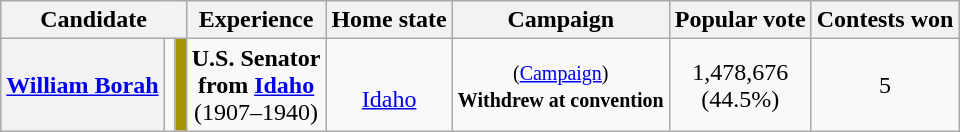<table class="wikitable sortable" style="text-align:center;">
<tr>
<th colspan="3">Candidate</th>
<th class="unsortable">Experience</th>
<th>Home state</th>
<th data-sort-type="date">Campaign</th>
<th>Popular vote</th>
<th>Contests won</th>
</tr>
<tr>
<th><a href='#'>William Borah</a></th>
<td></td>
<td style="background:#a59400;"></td>
<td><strong>U.S. Senator<br>from <a href='#'>Idaho</a></strong><br>(1907–1940)</td>
<td><br><a href='#'>Idaho</a></td>
<td><small>(<a href='#'>Campaign</a>)</small><br><strong><small>Withdrew at convention</small></strong></td>
<td>1,478,676<br>(44.5%)</td>
<td>5</td>
</tr>
</table>
